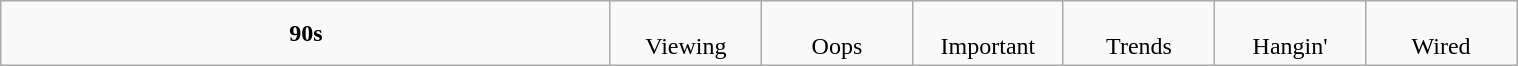<table class="wikitable" style="text-align: center; width: 80%; margin: 1em auto 1em auto;">
<tr>
<td><strong>90s</strong></td>
<td style="width:70pt;"><br>Viewing</td>
<td style="width:70pt;"><br>Oops</td>
<td style="width:70pt;"><br>Important</td>
<td style="width:70pt;"><br>Trends</td>
<td style="width:70pt;"><br>Hangin'</td>
<td style="width:70pt;"><br>Wired</td>
</tr>
</table>
